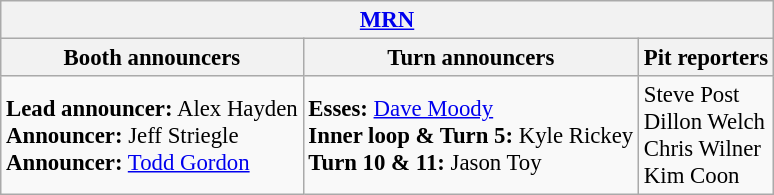<table class="wikitable" style="font-size: 95%;">
<tr>
<th colspan="3"><a href='#'>MRN</a></th>
</tr>
<tr>
<th>Booth announcers</th>
<th>Turn announcers</th>
<th>Pit reporters</th>
</tr>
<tr>
<td><strong>Lead announcer:</strong> Alex Hayden<br><strong>Announcer:</strong> Jeff Striegle<br><strong>Announcer:</strong> <a href='#'>Todd Gordon</a></td>
<td><strong>Esses:</strong> <a href='#'>Dave Moody</a> <br><strong>Inner loop & Turn 5:</strong> Kyle Rickey<br><strong>Turn 10 & 11:</strong> Jason Toy</td>
<td>Steve Post<br>Dillon Welch<br>Chris Wilner<br>Kim Coon</td>
</tr>
</table>
